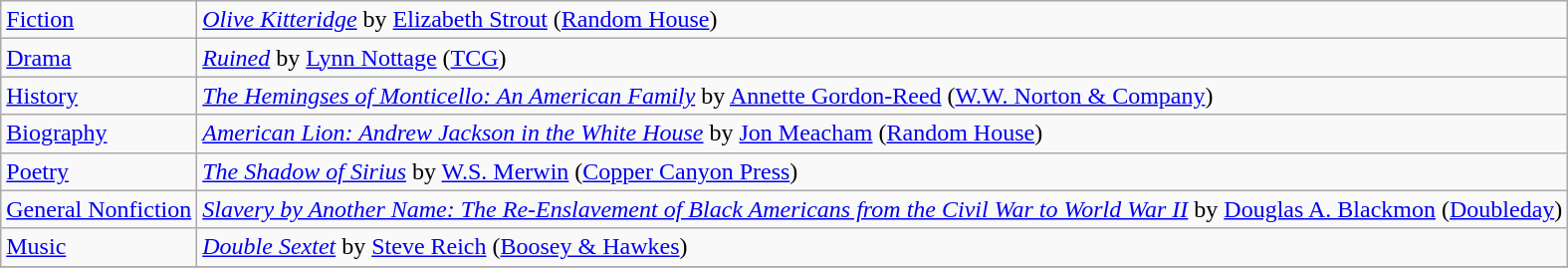<table class="wikitable">
<tr>
<td><a href='#'>Fiction</a></td>
<td><em><a href='#'>Olive Kitteridge</a></em> by <a href='#'>Elizabeth Strout</a> (<a href='#'>Random House</a>)</td>
</tr>
<tr>
<td><a href='#'>Drama</a></td>
<td><em><a href='#'>Ruined</a></em> by <a href='#'>Lynn Nottage</a> (<a href='#'>TCG</a>)</td>
</tr>
<tr>
<td><a href='#'>History</a></td>
<td><em><a href='#'>The Hemingses of Monticello: An American Family</a></em> by <a href='#'>Annette Gordon-Reed</a> (<a href='#'>W.W. Norton & Company</a>)</td>
</tr>
<tr>
<td><a href='#'>Biography</a></td>
<td><em><a href='#'>American Lion: Andrew Jackson in the White House</a></em> by <a href='#'>Jon Meacham</a> (<a href='#'>Random House</a>)</td>
</tr>
<tr>
<td><a href='#'>Poetry</a></td>
<td><em><a href='#'>The Shadow of Sirius</a></em> by <a href='#'>W.S. Merwin</a> (<a href='#'>Copper Canyon Press</a>)</td>
</tr>
<tr>
<td><a href='#'>General Nonfiction</a></td>
<td><em><a href='#'>Slavery by Another Name: The Re-Enslavement of Black Americans from the Civil War to World War II</a></em> by <a href='#'>Douglas A. Blackmon</a> (<a href='#'>Doubleday</a>)</td>
</tr>
<tr>
<td><a href='#'>Music</a></td>
<td><em><a href='#'>Double Sextet</a></em> by <a href='#'>Steve Reich</a> (<a href='#'>Boosey & Hawkes</a>)</td>
</tr>
<tr>
</tr>
</table>
